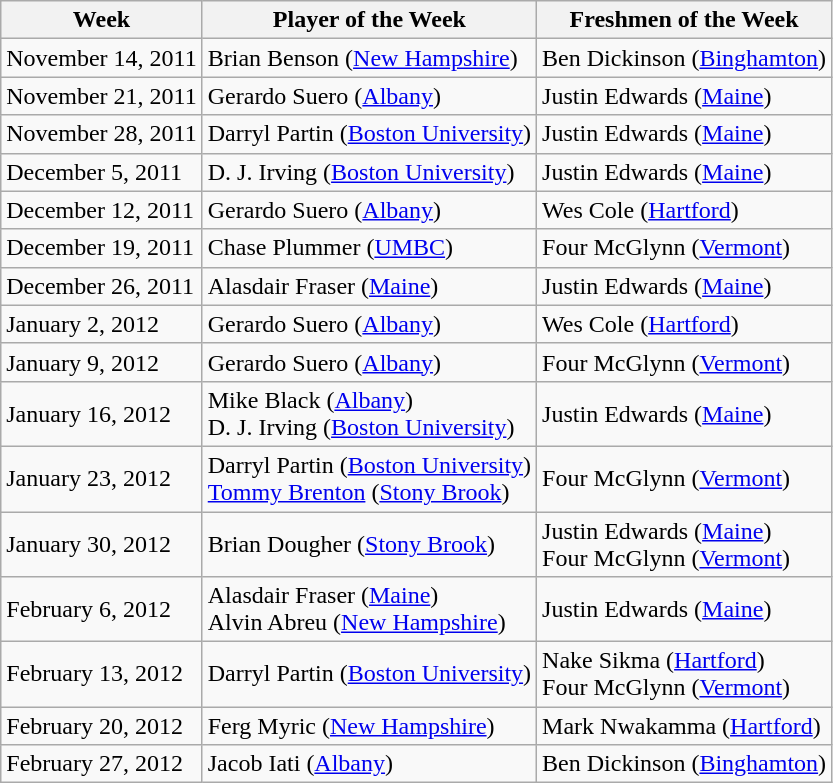<table class="wikitable">
<tr>
<th>Week</th>
<th>Player of the Week</th>
<th>Freshmen of the Week</th>
</tr>
<tr>
<td>November 14, 2011</td>
<td>Brian Benson (<a href='#'>New Hampshire</a>)</td>
<td>Ben Dickinson (<a href='#'>Binghamton</a>)</td>
</tr>
<tr>
<td>November 21, 2011</td>
<td>Gerardo Suero (<a href='#'>Albany</a>)</td>
<td>Justin Edwards (<a href='#'>Maine</a>)</td>
</tr>
<tr>
<td>November 28, 2011</td>
<td>Darryl Partin (<a href='#'>Boston University</a>)</td>
<td>Justin Edwards (<a href='#'>Maine</a>)</td>
</tr>
<tr>
<td>December 5, 2011</td>
<td>D. J. Irving (<a href='#'>Boston University</a>)</td>
<td>Justin Edwards (<a href='#'>Maine</a>)</td>
</tr>
<tr>
<td>December 12, 2011</td>
<td>Gerardo Suero (<a href='#'>Albany</a>)</td>
<td>Wes Cole (<a href='#'>Hartford</a>)</td>
</tr>
<tr>
<td>December 19, 2011</td>
<td>Chase Plummer (<a href='#'>UMBC</a>)</td>
<td>Four McGlynn (<a href='#'>Vermont</a>)</td>
</tr>
<tr>
<td>December 26, 2011</td>
<td>Alasdair Fraser (<a href='#'>Maine</a>)</td>
<td>Justin Edwards (<a href='#'>Maine</a>)</td>
</tr>
<tr>
<td>January 2, 2012</td>
<td>Gerardo Suero (<a href='#'>Albany</a>)</td>
<td>Wes Cole (<a href='#'>Hartford</a>)</td>
</tr>
<tr>
<td>January 9, 2012</td>
<td>Gerardo Suero (<a href='#'>Albany</a>)</td>
<td>Four McGlynn (<a href='#'>Vermont</a>)</td>
</tr>
<tr>
<td>January 16, 2012</td>
<td>Mike Black (<a href='#'>Albany</a>)<br>D. J. Irving (<a href='#'>Boston University</a>)</td>
<td>Justin Edwards (<a href='#'>Maine</a>)</td>
</tr>
<tr>
<td>January 23, 2012</td>
<td>Darryl Partin (<a href='#'>Boston University</a>)<br><a href='#'>Tommy Brenton</a> (<a href='#'>Stony Brook</a>)</td>
<td>Four McGlynn (<a href='#'>Vermont</a>)</td>
</tr>
<tr>
<td>January 30, 2012</td>
<td>Brian Dougher (<a href='#'>Stony Brook</a>)</td>
<td>Justin Edwards (<a href='#'>Maine</a>)<br>Four McGlynn (<a href='#'>Vermont</a>)</td>
</tr>
<tr>
<td>February 6, 2012</td>
<td>Alasdair Fraser (<a href='#'>Maine</a>)<br>Alvin Abreu (<a href='#'>New Hampshire</a>)</td>
<td>Justin Edwards (<a href='#'>Maine</a>)</td>
</tr>
<tr>
<td>February 13, 2012</td>
<td>Darryl Partin (<a href='#'>Boston University</a>)</td>
<td>Nake Sikma (<a href='#'>Hartford</a>)<br>Four McGlynn (<a href='#'>Vermont</a>)</td>
</tr>
<tr>
<td>February 20, 2012</td>
<td>Ferg Myric (<a href='#'>New Hampshire</a>)</td>
<td>Mark Nwakamma (<a href='#'>Hartford</a>)</td>
</tr>
<tr>
<td>February 27, 2012</td>
<td>Jacob Iati (<a href='#'>Albany</a>)</td>
<td>Ben Dickinson (<a href='#'>Binghamton</a>)</td>
</tr>
</table>
